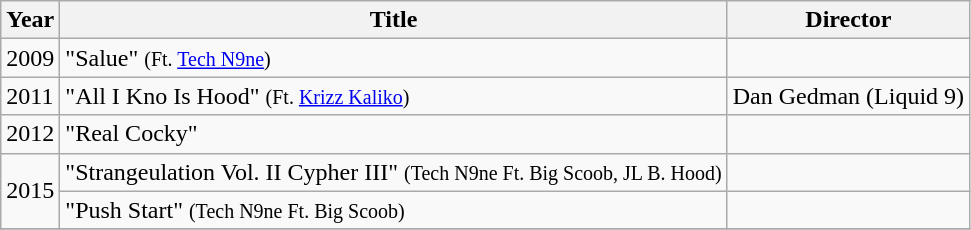<table class="wikitable">
<tr>
<th>Year</th>
<th>Title</th>
<th>Director</th>
</tr>
<tr>
<td>2009</td>
<td>"Salue" <small>(Ft. <a href='#'>Tech N9ne</a>)</small></td>
<td></td>
</tr>
<tr>
<td>2011</td>
<td>"All I Kno Is Hood" <small>(Ft. <a href='#'>Krizz Kaliko</a>)</small></td>
<td>Dan Gedman (Liquid 9)</td>
</tr>
<tr>
<td>2012</td>
<td>"Real Cocky"</td>
<td></td>
</tr>
<tr>
<td rowspan="2">2015</td>
<td>"Strangeulation Vol. II Cypher III" <small>(Tech N9ne Ft. Big Scoob, JL B. Hood)</small></td>
<td></td>
</tr>
<tr>
<td>"Push Start" <small>(Tech N9ne Ft. Big Scoob)</small></td>
<td></td>
</tr>
<tr>
</tr>
</table>
